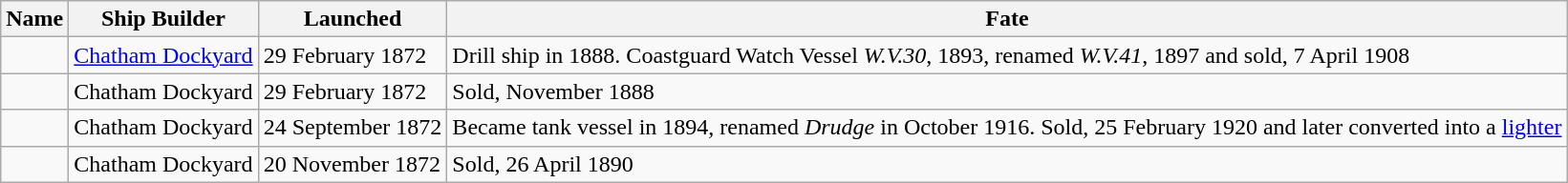<table class="wikitable" style="text-align:left">
<tr>
<th>Name</th>
<th>Ship Builder</th>
<th>Launched</th>
<th>Fate</th>
</tr>
<tr>
<td></td>
<td><a href='#'>Chatham Dockyard</a></td>
<td>29 February 1872</td>
<td>Drill ship in 1888. Coastguard Watch Vessel <em>W.V.30</em>, 1893, renamed <em>W.V.41</em>, 1897 and sold, 7 April 1908</td>
</tr>
<tr>
<td></td>
<td>Chatham Dockyard</td>
<td>29 February 1872</td>
<td>Sold, November 1888</td>
</tr>
<tr>
<td></td>
<td>Chatham Dockyard</td>
<td>24 September 1872</td>
<td>Became tank vessel in 1894, renamed <em>Drudge</em> in October 1916. Sold, 25 February 1920 and later converted into a <a href='#'>lighter</a></td>
</tr>
<tr>
<td></td>
<td>Chatham Dockyard</td>
<td>20 November 1872</td>
<td>Sold, 26 April 1890</td>
</tr>
</table>
